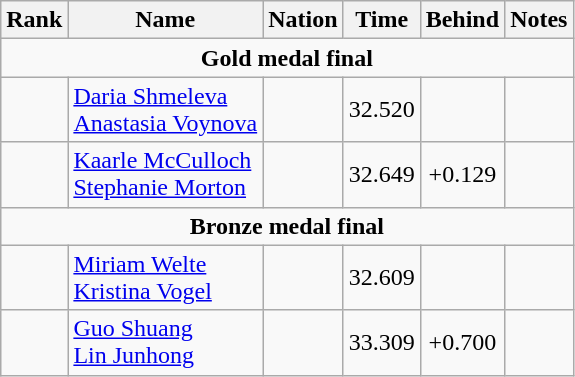<table class="wikitable sortable" style="text-align:center">
<tr>
<th>Rank</th>
<th>Name</th>
<th>Nation</th>
<th>Time</th>
<th>Behind</th>
<th>Notes</th>
</tr>
<tr>
<td colspan=6><strong>Gold medal final</strong></td>
</tr>
<tr>
<td></td>
<td align=left><a href='#'>Daria Shmeleva</a><br><a href='#'>Anastasia Voynova</a></td>
<td align=left></td>
<td>32.520</td>
<td></td>
<td></td>
</tr>
<tr>
<td></td>
<td align=left><a href='#'>Kaarle McCulloch</a><br><a href='#'>Stephanie Morton</a></td>
<td align=left></td>
<td>32.649</td>
<td>+0.129</td>
<td></td>
</tr>
<tr>
<td colspan=6><strong>Bronze medal final</strong></td>
</tr>
<tr>
<td></td>
<td align=left><a href='#'>Miriam Welte</a><br><a href='#'>Kristina Vogel</a></td>
<td align=left></td>
<td>32.609</td>
<td></td>
<td></td>
</tr>
<tr>
<td></td>
<td align=left><a href='#'>Guo Shuang</a><br><a href='#'>Lin Junhong</a></td>
<td align=left></td>
<td>33.309</td>
<td>+0.700</td>
<td></td>
</tr>
</table>
